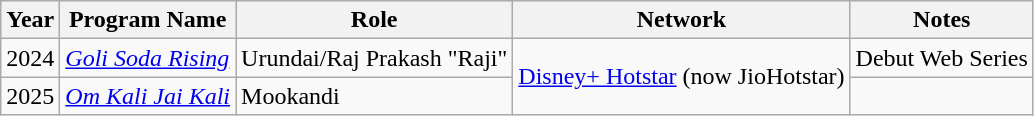<table class="wikitable">
<tr>
<th>Year</th>
<th>Program Name</th>
<th>Role</th>
<th>Network</th>
<th>Notes</th>
</tr>
<tr>
<td>2024</td>
<td><em><a href='#'>Goli Soda Rising</a></em></td>
<td>Urundai/Raj Prakash "Raji"</td>
<td rowspan="2"><a href='#'>Disney+ Hotstar</a> (now JioHotstar)</td>
<td>Debut Web Series</td>
</tr>
<tr>
<td>2025</td>
<td><em><a href='#'>Om Kali Jai Kali</a></em></td>
<td>Mookandi</td>
<td></td>
</tr>
</table>
